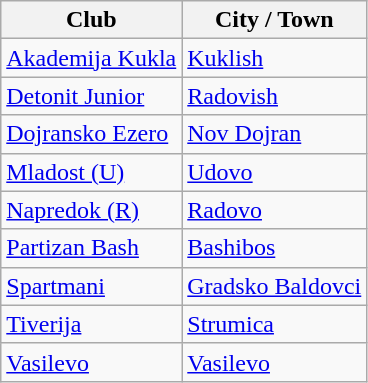<table class="wikitable sortable">
<tr>
<th>Club</th>
<th>City / Town</th>
</tr>
<tr>
<td><a href='#'>Akademija Kukla</a></td>
<td><a href='#'>Kuklish</a></td>
</tr>
<tr>
<td><a href='#'>Detonit Junior</a></td>
<td><a href='#'>Radovish</a></td>
</tr>
<tr>
<td><a href='#'>Dojransko Ezero</a></td>
<td><a href='#'>Nov Dojran</a></td>
</tr>
<tr>
<td><a href='#'>Mladost (U)</a></td>
<td><a href='#'>Udovo</a></td>
</tr>
<tr>
<td><a href='#'>Napredok (R)</a></td>
<td><a href='#'>Radovo</a></td>
</tr>
<tr>
<td><a href='#'>Partizan Bash</a></td>
<td><a href='#'>Bashibos</a></td>
</tr>
<tr>
<td><a href='#'>Spartmani</a></td>
<td><a href='#'>Gradsko Baldovci</a></td>
</tr>
<tr>
<td><a href='#'>Tiverija</a></td>
<td><a href='#'>Strumica</a></td>
</tr>
<tr>
<td><a href='#'>Vasilevo</a></td>
<td><a href='#'>Vasilevo</a></td>
</tr>
</table>
